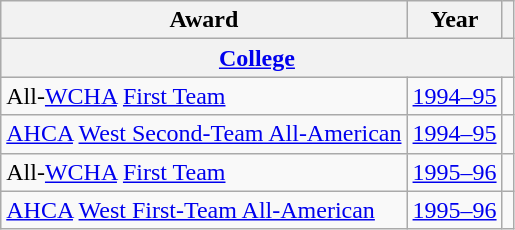<table class="wikitable">
<tr>
<th>Award</th>
<th>Year</th>
<th></th>
</tr>
<tr ALIGN="center" bgcolor="#e0e0e0">
<th colspan="3"><a href='#'>College</a></th>
</tr>
<tr>
<td>All-<a href='#'>WCHA</a> <a href='#'>First Team</a></td>
<td><a href='#'>1994–95</a></td>
<td></td>
</tr>
<tr>
<td><a href='#'>AHCA</a> <a href='#'>West Second-Team All-American</a></td>
<td><a href='#'>1994–95</a></td>
<td></td>
</tr>
<tr>
<td>All-<a href='#'>WCHA</a> <a href='#'>First Team</a></td>
<td><a href='#'>1995–96</a></td>
<td></td>
</tr>
<tr>
<td><a href='#'>AHCA</a> <a href='#'>West First-Team All-American</a></td>
<td><a href='#'>1995–96</a></td>
<td></td>
</tr>
</table>
